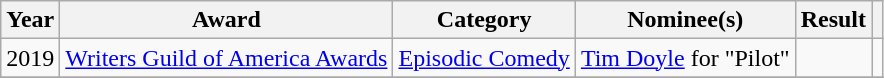<table class="wikitable plainrowheaders">
<tr>
<th scope="col">Year</th>
<th scope="col">Award</th>
<th scope="col">Category</th>
<th scope="col">Nominee(s)</th>
<th scope="col">Result</th>
<th scope="col" class="unsortable"></th>
</tr>
<tr>
<td>2019</td>
<td><a href='#'>Writers Guild of America Awards</a></td>
<td><a href='#'>Episodic Comedy</a></td>
<td><a href='#'>Tim Doyle</a> for "Pilot"</td>
<td></td>
<td style="text-align:center;"></td>
</tr>
<tr>
</tr>
</table>
